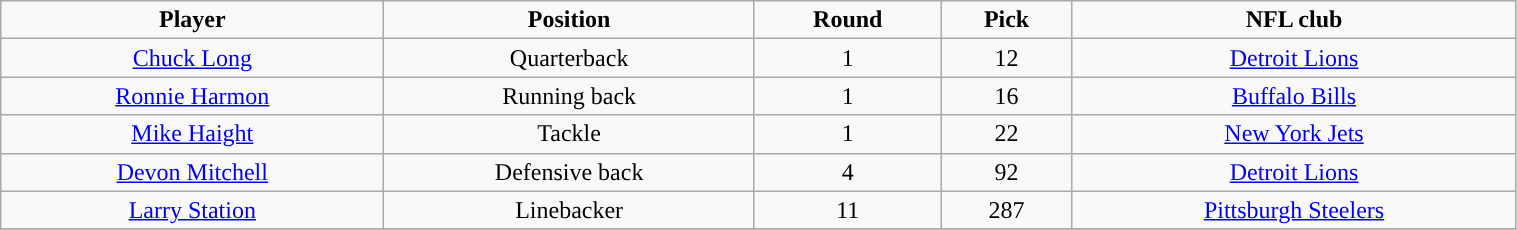<table class="wikitable" width="80%">
<tr align="center">
<td><strong>Player</strong></td>
<td><strong>Position</strong></td>
<td><strong>Round</strong></td>
<td><strong>Pick</strong></td>
<td><strong>NFL club</strong></td>
</tr>
<tr align="center" bgcolor="">
<td><a href='#'>Chuck Long</a></td>
<td>Quarterback</td>
<td>1</td>
<td>12</td>
<td><a href='#'>Detroit Lions</a></td>
</tr>
<tr align="center" bgcolor="">
<td><a href='#'>Ronnie Harmon</a></td>
<td>Running back</td>
<td>1</td>
<td>16</td>
<td><a href='#'>Buffalo Bills</a></td>
</tr>
<tr align="center" bgcolor="">
<td><a href='#'>Mike Haight</a></td>
<td>Tackle</td>
<td>1</td>
<td>22</td>
<td><a href='#'>New York Jets</a></td>
</tr>
<tr align="center" bgcolor="">
<td><a href='#'>Devon Mitchell</a></td>
<td>Defensive back</td>
<td>4</td>
<td>92</td>
<td><a href='#'>Detroit Lions</a></td>
</tr>
<tr align="center" bgcolor="">
<td><a href='#'>Larry Station</a></td>
<td>Linebacker</td>
<td>11</td>
<td>287</td>
<td><a href='#'>Pittsburgh Steelers</a></td>
</tr>
<tr align="center" bgcolor="">
</tr>
</table>
